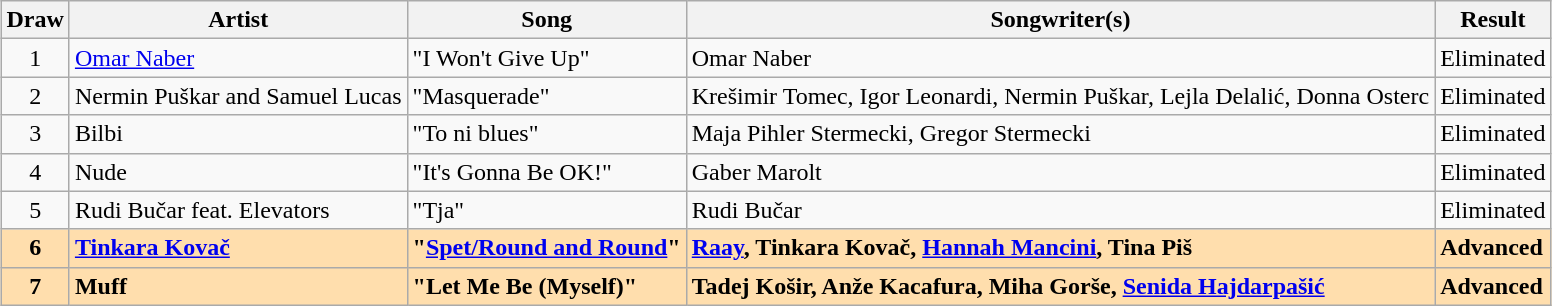<table class="sortable wikitable" style="margin: 1em auto 1em auto; text-align:center;">
<tr>
<th>Draw</th>
<th>Artist</th>
<th>Song</th>
<th>Songwriter(s)</th>
<th>Result</th>
</tr>
<tr>
<td>1</td>
<td align="left"><a href='#'>Omar Naber</a></td>
<td align="left">"I Won't Give Up"</td>
<td align="left">Omar Naber</td>
<td align="left">Eliminated</td>
</tr>
<tr>
<td>2</td>
<td align="left">Nermin Puškar and Samuel Lucas</td>
<td align="left">"Masquerade"</td>
<td align="left">Krešimir Tomec, Igor Leonardi, Nermin Puškar, Lejla Delalić, Donna Osterc</td>
<td align="left">Eliminated</td>
</tr>
<tr>
<td>3</td>
<td align="left">Bilbi</td>
<td align="left">"To ni blues"</td>
<td align="left">Maja Pihler Stermecki, Gregor Stermecki</td>
<td align="left">Eliminated</td>
</tr>
<tr>
<td>4</td>
<td align="left">Nude</td>
<td align="left">"It's Gonna Be OK!"</td>
<td align="left">Gaber Marolt</td>
<td align="left">Eliminated</td>
</tr>
<tr>
<td>5</td>
<td align="left">Rudi Bučar feat. Elevators</td>
<td align="left">"Tja"</td>
<td align="left">Rudi Bučar</td>
<td align="left">Eliminated</td>
</tr>
<tr style="font-weight: bold; background: navajowhite;">
<td>6</td>
<td align="left"><a href='#'>Tinkara Kovač</a></td>
<td align="left">"<a href='#'>Spet/Round and Round</a>"</td>
<td align="left"><a href='#'>Raay</a>, Tinkara Kovač, <a href='#'>Hannah Mancini</a>, Tina Piš</td>
<td align="left">Advanced</td>
</tr>
<tr style="font-weight: bold; background: navajowhite;">
<td>7</td>
<td align="left">Muff</td>
<td align="left">"Let Me Be (Myself)"</td>
<td align="left">Tadej Košir, Anže Kacafura, Miha Gorše, <a href='#'>Senida Hajdarpašić</a></td>
<td align="left">Advanced</td>
</tr>
</table>
